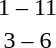<table style="text-align:center">
<tr>
<th width=200></th>
<th width=100></th>
<th width=200></th>
</tr>
<tr>
<td align=right></td>
<td>1 – 11</td>
<td align=left><strong></strong></td>
</tr>
<tr>
<td align=right></td>
<td>3 – 6</td>
<td align=left><strong></strong></td>
</tr>
</table>
